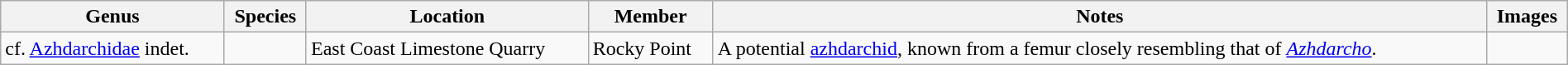<table class="wikitable" width="100%" align="center">
<tr>
<th>Genus</th>
<th>Species</th>
<th>Location</th>
<th>Member</th>
<th>Notes</th>
<th>Images</th>
</tr>
<tr>
<td>cf. <a href='#'>Azhdarchidae</a> indet.</td>
<td></td>
<td>East Coast Limestone Quarry</td>
<td>Rocky Point</td>
<td>A potential <a href='#'>azhdarchid</a>, known from a femur closely resembling that of <em><a href='#'>Azhdarcho</a></em>.</td>
<td></td>
</tr>
</table>
